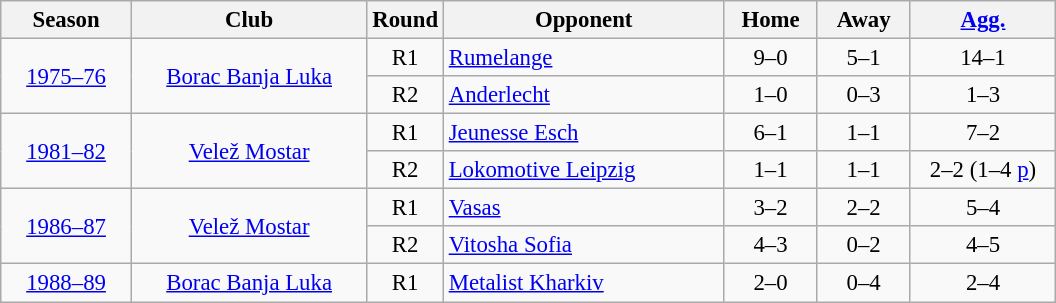<table class="wikitable" style="font-size:95%; text-align: center;">
<tr>
<th width="80">Season</th>
<th width="150">Club</th>
<th width="30">Round</th>
<th width="180">Opponent</th>
<th width="55">Home</th>
<th width="55">Away</th>
<th width="90"><a href='#'>Agg.</a></th>
</tr>
<tr>
<td rowspan=2><a href='#'>1975–76</a></td>
<td rowspan=2><a href='#'>Borac Banja Luka</a></td>
<td>R1</td>
<td style="text-align:left"> <a href='#'>Rumelange</a></td>
<td>9–0</td>
<td>5–1</td>
<td>14–1</td>
</tr>
<tr>
<td>R2</td>
<td style="text-align:left"> <a href='#'>Anderlecht</a></td>
<td>1–0</td>
<td>0–3</td>
<td>1–3</td>
</tr>
<tr>
<td rowspan=2><a href='#'>1981–82</a></td>
<td rowspan=2><a href='#'>Velež Mostar</a></td>
<td>R1</td>
<td style="text-align:left"> <a href='#'>Jeunesse Esch</a></td>
<td>6–1</td>
<td>1–1</td>
<td>7–2</td>
</tr>
<tr>
<td>R2</td>
<td style="text-align:left"> <a href='#'>Lokomotive Leipzig</a></td>
<td>1–1</td>
<td>1–1</td>
<td>2–2 (1–4 <a href='#'>p</a>)</td>
</tr>
<tr>
<td rowspan=2><a href='#'>1986–87</a></td>
<td rowspan=2><a href='#'>Velež Mostar</a></td>
<td>R1</td>
<td style="text-align:left"> <a href='#'>Vasas</a></td>
<td>3–2</td>
<td>2–2</td>
<td>5–4</td>
</tr>
<tr>
<td>R2</td>
<td style="text-align:left"> <a href='#'>Vitosha Sofia</a></td>
<td>4–3</td>
<td>0–2</td>
<td>4–5</td>
</tr>
<tr>
<td><a href='#'>1988–89</a></td>
<td><a href='#'>Borac Banja Luka</a></td>
<td>R1</td>
<td style="text-align:left"> <a href='#'>Metalist Kharkiv</a></td>
<td>2–0</td>
<td>0–4</td>
<td>2–4</td>
</tr>
</table>
